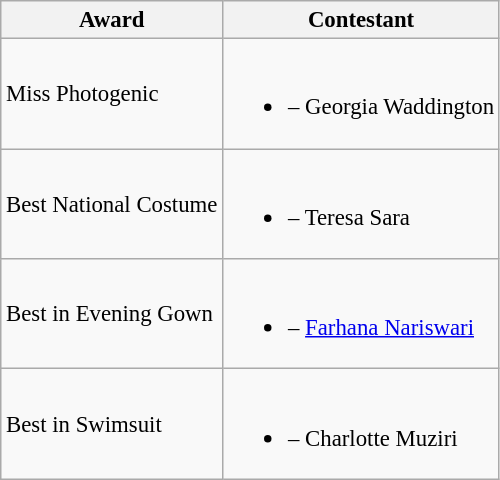<table class="wikitable sortable" style="font-size:95%;">
<tr>
<th>Award</th>
<th>Contestant</th>
</tr>
<tr>
<td>Miss Photogenic</td>
<td><br><ul><li> – Georgia Waddington</li></ul></td>
</tr>
<tr>
<td>Best National Costume</td>
<td><br><ul><li> – Teresa Sara</li></ul></td>
</tr>
<tr>
<td>Best in Evening Gown</td>
<td><br><ul><li> – <a href='#'>Farhana Nariswari</a></li></ul></td>
</tr>
<tr>
<td>Best in Swimsuit</td>
<td><br><ul><li> – Charlotte Muziri</li></ul></td>
</tr>
</table>
